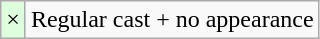<table class="wikitable">
<tr>
<td style="background:#dfd;">×</td>
<td>Regular cast + no appearance</td>
</tr>
</table>
